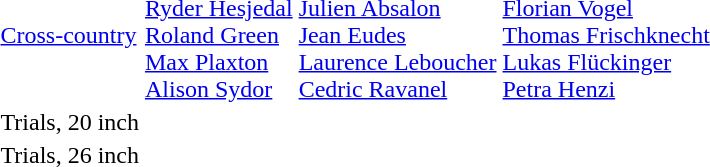<table>
<tr>
<td><a href='#'>Cross-country</a></td>
<td><br><a href='#'>Ryder Hesjedal</a><br><a href='#'>Roland Green</a><br><a href='#'>Max Plaxton</a><br><a href='#'>Alison Sydor</a></td>
<td><br><a href='#'>Julien Absalon</a><br><a href='#'>Jean Eudes</a><br><a href='#'>Laurence Leboucher</a><br><a href='#'>Cedric Ravanel</a></td>
<td><br><a href='#'>Florian Vogel</a><br><a href='#'>Thomas Frischknecht</a><br><a href='#'>Lukas Flückinger</a><br><a href='#'>Petra Henzi</a></td>
</tr>
<tr>
<td>Trials, 20 inch</td>
<td><br></td>
<td><br></td>
<td><br></td>
</tr>
<tr>
<td>Trials, 26 inch</td>
<td><br></td>
<td><br></td>
<td><br></td>
</tr>
</table>
